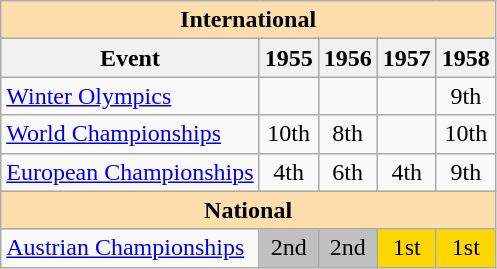<table class="wikitable" style="text-align:center">
<tr>
<th style="background-color: #ffdead; " colspan=5 align=center>International</th>
</tr>
<tr>
<th>Event</th>
<th>1955</th>
<th>1956</th>
<th>1957</th>
<th>1958</th>
</tr>
<tr>
<td align=left><a href='#'>Winter Olympics</a></td>
<td></td>
<td></td>
<td></td>
<td>9th</td>
</tr>
<tr>
<td align=left><a href='#'>World Championships</a></td>
<td>10th</td>
<td>8th</td>
<td></td>
<td>10th</td>
</tr>
<tr>
<td align=left><a href='#'>European Championships</a></td>
<td>4th</td>
<td>6th</td>
<td>4th</td>
<td>9th</td>
</tr>
<tr>
<th style="background-color: #ffdead; " colspan=5 align=center>National</th>
</tr>
<tr>
<td align=left><a href='#'>Austrian Championships</a></td>
<td bgcolor=silver>2nd</td>
<td bgcolor=silver>2nd</td>
<td bgcolor=gold>1st</td>
<td bgcolor=gold>1st</td>
</tr>
</table>
